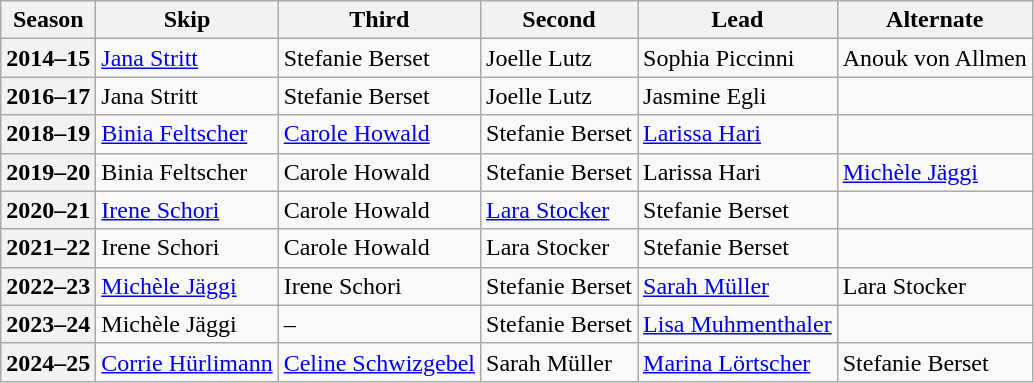<table class="wikitable">
<tr>
<th scope="col">Season</th>
<th scope="col">Skip</th>
<th scope="col">Third</th>
<th scope="col">Second</th>
<th scope="col">Lead</th>
<th scope="col">Alternate</th>
</tr>
<tr>
<th scope="row">2014–15</th>
<td><a href='#'>Jana Stritt</a></td>
<td>Stefanie Berset</td>
<td>Joelle Lutz</td>
<td>Sophia Piccinni</td>
<td>Anouk von Allmen</td>
</tr>
<tr>
<th scope="row">2016–17</th>
<td>Jana Stritt</td>
<td>Stefanie Berset</td>
<td>Joelle Lutz</td>
<td>Jasmine Egli</td>
<td></td>
</tr>
<tr>
<th scope="row">2018–19</th>
<td><a href='#'>Binia Feltscher</a></td>
<td><a href='#'>Carole Howald</a></td>
<td>Stefanie Berset</td>
<td><a href='#'>Larissa Hari</a></td>
<td></td>
</tr>
<tr>
<th scope="row">2019–20</th>
<td>Binia Feltscher</td>
<td>Carole Howald</td>
<td>Stefanie Berset</td>
<td>Larissa Hari</td>
<td><a href='#'>Michèle Jäggi</a></td>
</tr>
<tr>
<th scope="row">2020–21</th>
<td><a href='#'>Irene Schori</a></td>
<td>Carole Howald</td>
<td><a href='#'>Lara Stocker</a></td>
<td>Stefanie Berset</td>
<td></td>
</tr>
<tr>
<th scope="row">2021–22</th>
<td>Irene Schori</td>
<td>Carole Howald</td>
<td>Lara Stocker</td>
<td>Stefanie Berset</td>
<td></td>
</tr>
<tr>
<th scope="row">2022–23</th>
<td><a href='#'>Michèle Jäggi</a></td>
<td>Irene Schori</td>
<td>Stefanie Berset</td>
<td><a href='#'>Sarah Müller</a></td>
<td>Lara Stocker</td>
</tr>
<tr>
<th scope="row">2023–24</th>
<td>Michèle Jäggi</td>
<td>–</td>
<td>Stefanie Berset</td>
<td><a href='#'>Lisa Muhmenthaler</a></td>
<td></td>
</tr>
<tr>
<th scope="row">2024–25</th>
<td><a href='#'>Corrie Hürlimann</a></td>
<td><a href='#'>Celine Schwizgebel</a></td>
<td>Sarah Müller</td>
<td><a href='#'>Marina Lörtscher</a></td>
<td>Stefanie Berset</td>
</tr>
</table>
